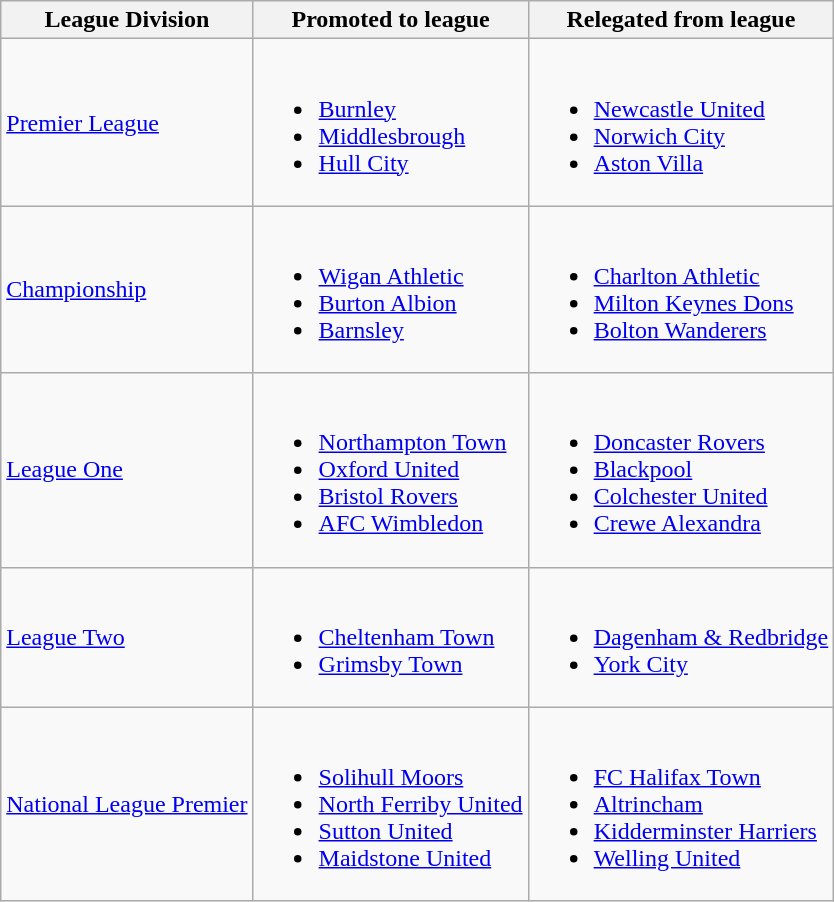<table class="wikitable">
<tr>
<th>League Division</th>
<th>Promoted to league </th>
<th>Relegated from league </th>
</tr>
<tr>
<td><a href='#'>Premier League</a></td>
<td><br><ul><li><a href='#'>Burnley</a> </li><li><a href='#'>Middlesbrough</a> </li><li><a href='#'>Hull City</a> </li></ul></td>
<td><br><ul><li><a href='#'>Newcastle United</a> </li><li><a href='#'>Norwich City</a> </li><li><a href='#'>Aston Villa</a> </li></ul></td>
</tr>
<tr>
<td><a href='#'>Championship</a></td>
<td><br><ul><li><a href='#'>Wigan Athletic</a> </li><li><a href='#'>Burton Albion</a> </li><li><a href='#'>Barnsley</a> </li></ul></td>
<td><br><ul><li><a href='#'>Charlton Athletic</a> </li><li><a href='#'>Milton Keynes Dons</a> </li><li><a href='#'>Bolton Wanderers</a> </li></ul></td>
</tr>
<tr>
<td><a href='#'>League One</a></td>
<td><br><ul><li><a href='#'>Northampton Town</a> </li><li><a href='#'>Oxford United</a> </li><li><a href='#'>Bristol Rovers</a> </li><li><a href='#'>AFC Wimbledon</a> </li></ul></td>
<td><br><ul><li><a href='#'>Doncaster Rovers</a> </li><li><a href='#'>Blackpool</a> </li><li><a href='#'>Colchester United</a> </li><li><a href='#'>Crewe Alexandra</a> </li></ul></td>
</tr>
<tr>
<td><a href='#'>League Two</a></td>
<td><br><ul><li><a href='#'>Cheltenham Town</a> </li><li><a href='#'>Grimsby Town</a> </li></ul></td>
<td><br><ul><li><a href='#'>Dagenham & Redbridge</a> </li><li><a href='#'>York City</a> </li></ul></td>
</tr>
<tr>
<td><a href='#'>National League Premier</a></td>
<td><br><ul><li><a href='#'>Solihull Moors</a> </li><li><a href='#'>North Ferriby United</a> </li><li><a href='#'>Sutton United</a> </li><li><a href='#'>Maidstone United</a> </li></ul></td>
<td><br><ul><li><a href='#'>FC Halifax Town</a> </li><li><a href='#'>Altrincham</a> </li><li><a href='#'>Kidderminster Harriers</a> </li><li><a href='#'>Welling United</a> </li></ul></td>
</tr>
</table>
